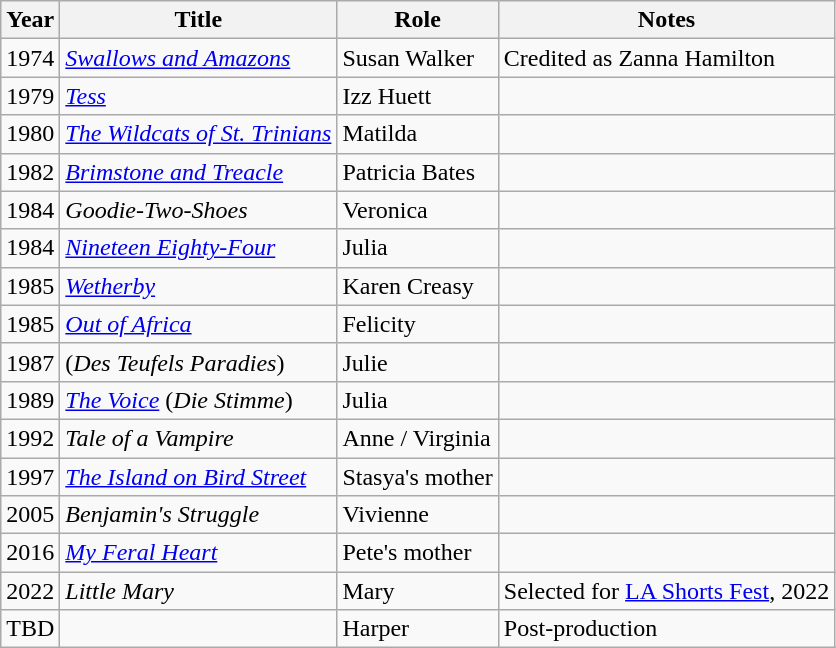<table class="wikitable sortable">
<tr>
<th>Year</th>
<th>Title</th>
<th>Role</th>
<th class="unsortable">Notes</th>
</tr>
<tr>
<td>1974</td>
<td><em><a href='#'>Swallows and Amazons</a></em></td>
<td>Susan Walker</td>
<td>Credited as Zanna Hamilton</td>
</tr>
<tr>
<td>1979</td>
<td><em><a href='#'>Tess</a></em></td>
<td>Izz Huett</td>
<td></td>
</tr>
<tr>
<td>1980</td>
<td><em><a href='#'>The Wildcats of St. Trinians</a></em></td>
<td>Matilda</td>
<td></td>
</tr>
<tr>
<td>1982</td>
<td><em><a href='#'>Brimstone and Treacle</a></em></td>
<td>Patricia Bates</td>
<td></td>
</tr>
<tr>
<td>1984</td>
<td><em>Goodie-Two-Shoes</em></td>
<td>Veronica</td>
<td></td>
</tr>
<tr>
<td>1984</td>
<td><em><a href='#'>Nineteen Eighty-Four</a></em></td>
<td>Julia</td>
<td></td>
</tr>
<tr>
<td>1985</td>
<td><em><a href='#'>Wetherby</a></em></td>
<td>Karen Creasy</td>
<td></td>
</tr>
<tr>
<td>1985</td>
<td><em><a href='#'>Out of Africa</a></em></td>
<td>Felicity</td>
<td></td>
</tr>
<tr>
<td>1987</td>
<td><em></em> (<em>Des Teufels Paradies</em>)</td>
<td>Julie</td>
<td></td>
</tr>
<tr>
<td>1989</td>
<td><em><a href='#'>The Voice</a></em> (<em>Die Stimme</em>)</td>
<td>Julia</td>
<td></td>
</tr>
<tr>
<td>1992</td>
<td><em>Tale of a Vampire</em></td>
<td>Anne / Virginia</td>
<td></td>
</tr>
<tr>
<td>1997</td>
<td><em><a href='#'>The Island on Bird Street</a></em></td>
<td>Stasya's mother</td>
<td></td>
</tr>
<tr>
<td>2005</td>
<td><em>Benjamin's Struggle</em></td>
<td>Vivienne</td>
<td></td>
</tr>
<tr>
<td>2016</td>
<td><em><a href='#'>My Feral Heart</a></em></td>
<td>Pete's mother</td>
<td></td>
</tr>
<tr>
<td>2022</td>
<td><em>Little Mary</em></td>
<td>Mary</td>
<td>Selected for <a href='#'>LA Shorts Fest</a>, 2022</td>
</tr>
<tr>
<td>TBD</td>
<td></td>
<td>Harper</td>
<td>Post-production</td>
</tr>
</table>
